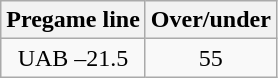<table class="wikitable">
<tr align="center">
<th style=>Pregame line</th>
<th style=>Over/under</th>
</tr>
<tr align="center">
<td>UAB –21.5</td>
<td>55</td>
</tr>
</table>
